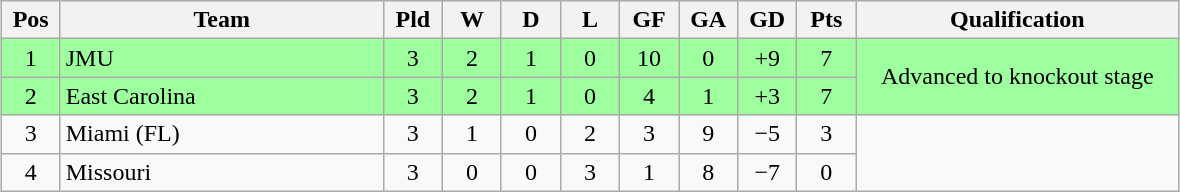<table class="wikitable" style="text-align:center; margin: 1em auto">
<tr>
<th style="width:2em">Pos</th>
<th style="width:13em">Team</th>
<th style="width:2em">Pld</th>
<th style="width:2em">W</th>
<th style="width:2em">D</th>
<th style="width:2em">L</th>
<th style="width:2em">GF</th>
<th style="width:2em">GA</th>
<th style="width:2em">GD</th>
<th style="width:2em">Pts</th>
<th style="width:13em">Qualification</th>
</tr>
<tr bgcolor="#9eff9e">
<td>1</td>
<td style="text-align:left">JMU</td>
<td>3</td>
<td>2</td>
<td>1</td>
<td>0</td>
<td>10</td>
<td>0</td>
<td>+9</td>
<td>7</td>
<td rowspan="2">Advanced to knockout stage</td>
</tr>
<tr bgcolor="#9eff9e">
<td>2</td>
<td style="text-align:left">East Carolina</td>
<td>3</td>
<td>2</td>
<td>1</td>
<td>0</td>
<td>4</td>
<td>1</td>
<td>+3</td>
<td>7</td>
</tr>
<tr>
<td>3</td>
<td style="text-align:left">Miami (FL)</td>
<td>3</td>
<td>1</td>
<td>0</td>
<td>2</td>
<td>3</td>
<td>9</td>
<td>−5</td>
<td>3</td>
<td rowspan="2"></td>
</tr>
<tr>
<td>4</td>
<td style="text-align:left">Missouri</td>
<td>3</td>
<td>0</td>
<td>0</td>
<td>3</td>
<td>1</td>
<td>8</td>
<td>−7</td>
<td>0</td>
</tr>
</table>
